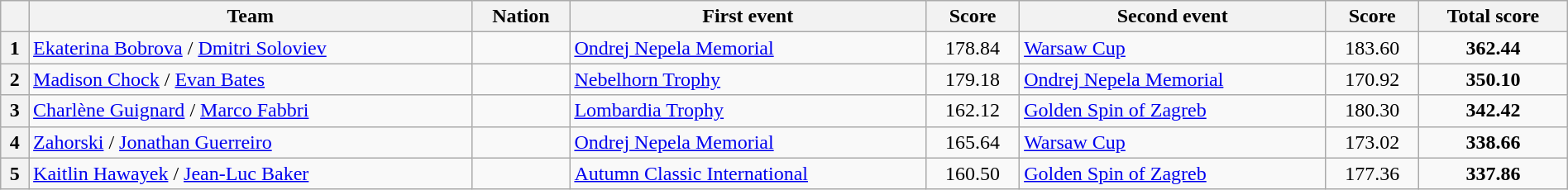<table class="wikitable unsortable" style="text-align:left; width:100%">
<tr>
<th scope="col"></th>
<th scope="col">Team</th>
<th scope="col">Nation</th>
<th scope="col">First event</th>
<th scope="col">Score</th>
<th scope="col">Second event</th>
<th scope="col">Score</th>
<th scope="col">Total score</th>
</tr>
<tr>
<th scope="row">1</th>
<td><a href='#'>Ekaterina Bobrova</a> / <a href='#'>Dmitri Soloviev</a></td>
<td></td>
<td><a href='#'>Ondrej Nepela Memorial</a></td>
<td style="text-align:center">178.84</td>
<td><a href='#'>Warsaw Cup</a></td>
<td style="text-align:center">183.60</td>
<td style="text-align:center"><strong>362.44</strong></td>
</tr>
<tr>
<th scope="row">2</th>
<td><a href='#'>Madison Chock</a> / <a href='#'>Evan Bates</a></td>
<td></td>
<td><a href='#'>Nebelhorn Trophy</a></td>
<td style="text-align:center">179.18</td>
<td><a href='#'>Ondrej Nepela Memorial</a></td>
<td style="text-align:center">170.92</td>
<td style="text-align:center"><strong>350.10</strong></td>
</tr>
<tr>
<th scope="row">3</th>
<td><a href='#'>Charlène Guignard</a> / <a href='#'>Marco Fabbri</a></td>
<td></td>
<td><a href='#'>Lombardia Trophy</a></td>
<td style="text-align:center">162.12</td>
<td><a href='#'>Golden Spin of Zagreb</a></td>
<td style="text-align:center">180.30</td>
<td style="text-align:center"><strong>342.42</strong></td>
</tr>
<tr>
<th scope="row">4</th>
<td><a href='#'>Zahorski</a> / <a href='#'>Jonathan Guerreiro</a></td>
<td></td>
<td><a href='#'>Ondrej Nepela Memorial</a></td>
<td style="text-align:center">165.64</td>
<td><a href='#'>Warsaw Cup</a></td>
<td style="text-align:center">173.02</td>
<td style="text-align:center"><strong>338.66</strong></td>
</tr>
<tr>
<th scope="row">5</th>
<td><a href='#'>Kaitlin Hawayek</a> / <a href='#'>Jean-Luc Baker</a></td>
<td></td>
<td><a href='#'>Autumn Classic International</a></td>
<td style="text-align:center">160.50</td>
<td><a href='#'>Golden Spin of Zagreb</a></td>
<td style="text-align:center">177.36</td>
<td style="text-align:center"><strong>337.86</strong></td>
</tr>
</table>
